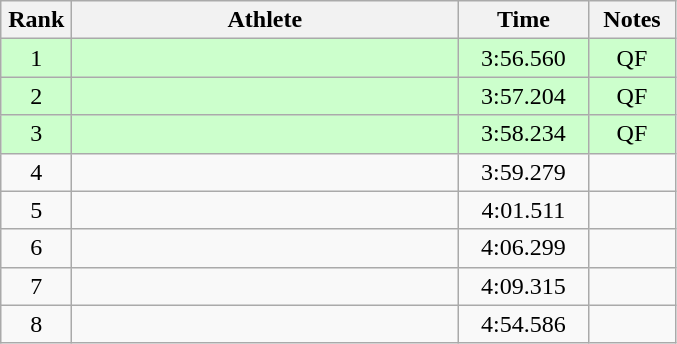<table class=wikitable style="text-align:center">
<tr>
<th width=40>Rank</th>
<th width=250>Athlete</th>
<th width=80>Time</th>
<th width=50>Notes</th>
</tr>
<tr bgcolor="ccffcc">
<td>1</td>
<td align=left></td>
<td>3:56.560</td>
<td>QF</td>
</tr>
<tr bgcolor="ccffcc">
<td>2</td>
<td align=left></td>
<td>3:57.204</td>
<td>QF</td>
</tr>
<tr bgcolor="ccffcc">
<td>3</td>
<td align=left></td>
<td>3:58.234</td>
<td>QF</td>
</tr>
<tr>
<td>4</td>
<td align=left></td>
<td>3:59.279</td>
<td></td>
</tr>
<tr>
<td>5</td>
<td align=left></td>
<td>4:01.511</td>
<td></td>
</tr>
<tr>
<td>6</td>
<td align=left></td>
<td>4:06.299</td>
<td></td>
</tr>
<tr>
<td>7</td>
<td align=left></td>
<td>4:09.315</td>
<td></td>
</tr>
<tr>
<td>8</td>
<td align=left></td>
<td>4:54.586</td>
<td></td>
</tr>
</table>
